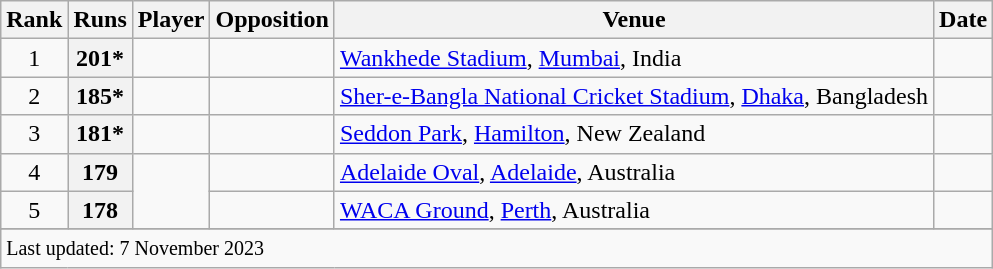<table class="wikitable plainrowheaders sortable">
<tr>
<th scope=col>Rank</th>
<th scope=col>Runs</th>
<th scope=col>Player</th>
<th scope=col>Opposition</th>
<th scope=col>Venue</th>
<th scope=col>Date</th>
</tr>
<tr>
<td align=center>1</td>
<th scope=row style=text-align:center;>201*</th>
<td></td>
<td></td>
<td><a href='#'>Wankhede Stadium</a>, <a href='#'>Mumbai</a>, India</td>
<td><a href='#'></a></td>
</tr>
<tr>
<td align=center>2</td>
<th scope=row style=text-align:center;>185*</th>
<td></td>
<td></td>
<td><a href='#'>Sher-e-Bangla National Cricket Stadium</a>, <a href='#'>Dhaka</a>, Bangladesh</td>
<td><a href='#'></a></td>
</tr>
<tr>
<td align=center>3</td>
<th scope=row style=text-align:center;>181*</th>
<td></td>
<td></td>
<td><a href='#'>Seddon Park</a>, <a href='#'>Hamilton</a>, New Zealand</td>
<td><a href='#'></a></td>
</tr>
<tr>
<td align=center>4</td>
<th scope=row style=text-align:center;>179</th>
<td rowspan=2></td>
<td></td>
<td><a href='#'>Adelaide Oval</a>, <a href='#'>Adelaide</a>, Australia</td>
<td><a href='#'></a></td>
</tr>
<tr>
<td align=center>5</td>
<th scope=row style=text-align:center;>178</th>
<td></td>
<td><a href='#'>WACA Ground</a>, <a href='#'>Perth</a>, Australia</td>
<td><a href='#'></a></td>
</tr>
<tr>
</tr>
<tr class=sortbottom>
<td colspan=6><small>Last updated: 7 November 2023</small></td>
</tr>
</table>
